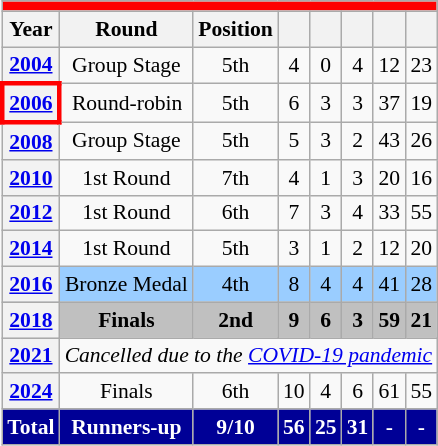<table class="wikitable" style="font-size:90%; text-align:center;">
<tr>
<th style="background:#FE0000;" colspan="8"><a href='#'></a></th>
</tr>
<tr>
<th scope="col">Year</th>
<th scope="col">Round</th>
<th scope="col">Position</th>
<th scope="col"></th>
<th scope="col"></th>
<th scope="col"></th>
<th scope="col"></th>
<th scope="col"></th>
</tr>
<tr>
<th> <a href='#'>2004</a></th>
<td>Group Stage</td>
<td>5th</td>
<td>4</td>
<td>0</td>
<td>4</td>
<td>12</td>
<td>23</td>
</tr>
<tr>
<th style="border: 3px solid red"> <a href='#'>2006</a></th>
<td>Round-robin</td>
<td>5th</td>
<td>6</td>
<td>3</td>
<td>3</td>
<td>37</td>
<td>19</td>
</tr>
<tr>
<th> <a href='#'>2008</a></th>
<td>Group Stage</td>
<td>5th</td>
<td>5</td>
<td>3</td>
<td>2</td>
<td>43</td>
<td>26</td>
</tr>
<tr>
<th> <a href='#'>2010</a></th>
<td>1st Round</td>
<td>7th</td>
<td>4</td>
<td>1</td>
<td>3</td>
<td>20</td>
<td>16</td>
</tr>
<tr>
<th> <a href='#'>2012</a></th>
<td>1st Round</td>
<td>6th</td>
<td>7</td>
<td>3</td>
<td>4</td>
<td>33</td>
<td>55</td>
</tr>
<tr>
<th> <a href='#'>2014</a></th>
<td>1st Round</td>
<td>5th</td>
<td>3</td>
<td>1</td>
<td>2</td>
<td>12</td>
<td>20</td>
</tr>
<tr style="background:#9ACDFF">
<th> <a href='#'>2016</a></th>
<td>Bronze Medal</td>
<td>4th</td>
<td>8</td>
<td>4</td>
<td>4</td>
<td>41</td>
<td>28</td>
</tr>
<tr style="background:silver">
<th> <a href='#'>2018</a></th>
<td><strong>Finals</strong></td>
<td> <strong>2nd</strong></td>
<td><strong>9</strong></td>
<td><strong>6</strong></td>
<td><strong>3</strong></td>
<td><strong>59</strong></td>
<td><strong>21</strong></td>
</tr>
<tr>
<th> <a href='#'>2021</a></th>
<td colspan="8"><em>Cancelled due to the <a href='#'>COVID-19 pandemic</a></em></td>
</tr>
<tr>
<th>  <a href='#'>2024</a></th>
<td>Finals</td>
<td>6th</td>
<td>10</td>
<td>4</td>
<td>6</td>
<td>61</td>
<td>55</td>
</tr>
<tr>
<th style="color:white; background:#000096;"><strong>Total</strong></th>
<th style="color:white; background:#000096;"><strong>Runners-up</strong></th>
<th style="color:white; background:#000096;"><strong>9/10</strong></th>
<th style="color:white; background:#000096;"><strong>56</strong></th>
<th style="color:white; background:#000096;"><strong>25</strong></th>
<th style="color:white; background:#000096;"><strong>31</strong></th>
<th style="color:white; background:#000096;"><strong>-</strong></th>
<th style="color:white; background:#000096;"><strong>-</strong></th>
</tr>
</table>
